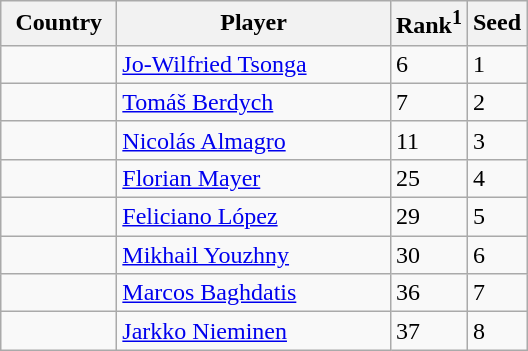<table class="sortable wikitable">
<tr>
<th width="70">Country</th>
<th width="175">Player</th>
<th>Rank<sup>1</sup></th>
<th>Seed</th>
</tr>
<tr>
<td></td>
<td><a href='#'>Jo-Wilfried Tsonga</a></td>
<td>6</td>
<td>1</td>
</tr>
<tr>
<td></td>
<td><a href='#'>Tomáš Berdych</a></td>
<td>7</td>
<td>2</td>
</tr>
<tr>
<td></td>
<td><a href='#'>Nicolás Almagro</a></td>
<td>11</td>
<td>3</td>
</tr>
<tr>
<td></td>
<td><a href='#'>Florian Mayer</a></td>
<td>25</td>
<td>4</td>
</tr>
<tr>
<td></td>
<td><a href='#'>Feliciano López</a></td>
<td>29</td>
<td>5</td>
</tr>
<tr>
<td></td>
<td><a href='#'>Mikhail Youzhny</a></td>
<td>30</td>
<td>6</td>
</tr>
<tr>
<td></td>
<td><a href='#'>Marcos Baghdatis</a></td>
<td>36</td>
<td>7</td>
</tr>
<tr>
<td></td>
<td><a href='#'>Jarkko Nieminen</a></td>
<td>37</td>
<td>8</td>
</tr>
</table>
